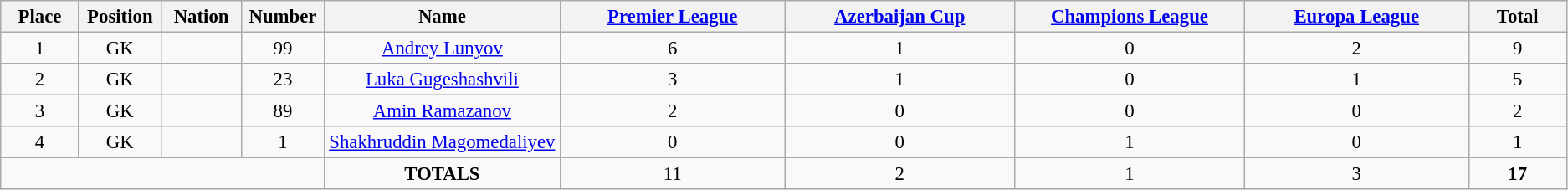<table class="wikitable" style="font-size: 95%; text-align: center;">
<tr>
<th width=60>Place</th>
<th width=60>Position</th>
<th width=60>Nation</th>
<th width=60>Number</th>
<th width=200>Name</th>
<th width=200><a href='#'>Premier League</a></th>
<th width=200><a href='#'>Azerbaijan Cup</a></th>
<th width=200><a href='#'>Champions League</a></th>
<th width=200><a href='#'>Europa League</a></th>
<th width=80><strong>Total</strong></th>
</tr>
<tr>
<td>1</td>
<td>GK</td>
<td></td>
<td>99</td>
<td><a href='#'>Andrey Lunyov</a></td>
<td>6</td>
<td>1</td>
<td>0</td>
<td>2</td>
<td>9</td>
</tr>
<tr>
<td>2</td>
<td>GK</td>
<td></td>
<td>23</td>
<td><a href='#'>Luka Gugeshashvili</a></td>
<td>3</td>
<td>1</td>
<td>0</td>
<td>1</td>
<td>5</td>
</tr>
<tr>
<td>3</td>
<td>GK</td>
<td></td>
<td>89</td>
<td><a href='#'>Amin Ramazanov</a></td>
<td>2</td>
<td>0</td>
<td>0</td>
<td>0</td>
<td>2</td>
</tr>
<tr>
<td>4</td>
<td>GK</td>
<td></td>
<td>1</td>
<td><a href='#'>Shakhruddin Magomedaliyev</a></td>
<td>0</td>
<td>0</td>
<td>1</td>
<td>0</td>
<td>1</td>
</tr>
<tr>
<td colspan="4"></td>
<td><strong>TOTALS</strong></td>
<td>11</td>
<td>2</td>
<td>1</td>
<td>3</td>
<td><strong>17</strong></td>
</tr>
</table>
